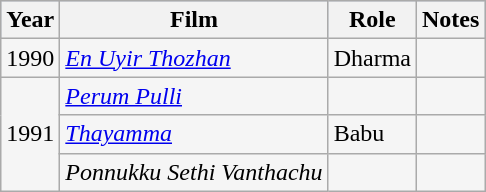<table class="wikitable sortable" style="background:#f5f5f5;">
<tr style="background:#B0C4DE;">
<th>Year</th>
<th>Film</th>
<th>Role</th>
<th class=unsortable>Notes</th>
</tr>
<tr>
<td>1990</td>
<td><em><a href='#'>En Uyir Thozhan</a></em></td>
<td>Dharma</td>
<td></td>
</tr>
<tr>
<td rowspan="3">1991</td>
<td><em><a href='#'>Perum Pulli</a></em></td>
<td></td>
<td></td>
</tr>
<tr>
<td><em><a href='#'>Thayamma</a></em></td>
<td>Babu</td>
<td></td>
</tr>
<tr>
<td><em>Ponnukku Sethi Vanthachu</em></td>
<td></td>
<td></td>
</tr>
</table>
